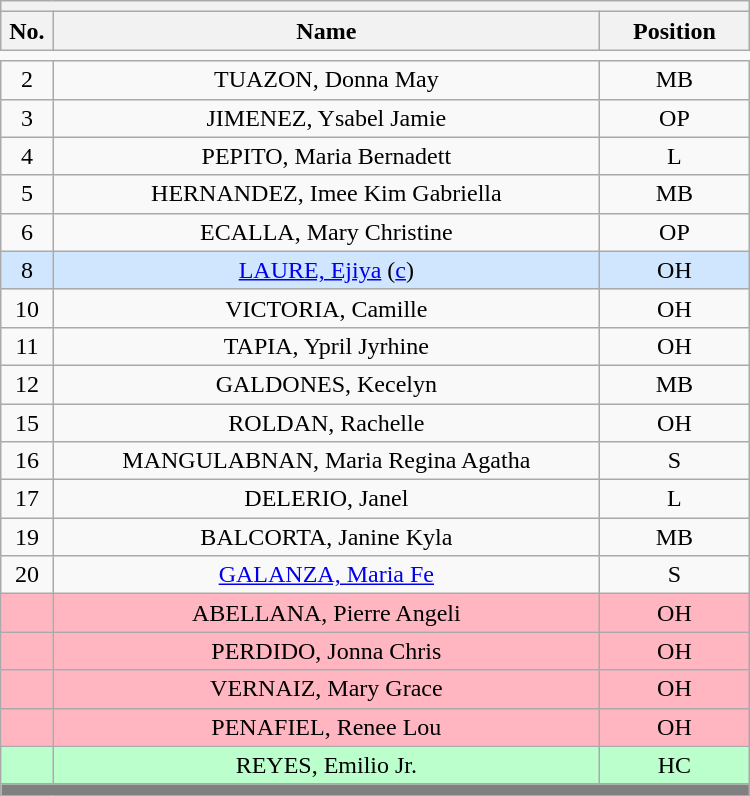<table class='wikitable mw-collapsible mw-collapsed' style='text-align: center; width: 500px; border: none;'>
<tr>
<th style='text-align: left;' colspan=3></th>
</tr>
<tr>
<th style='width: 7%;'>No.</th>
<th>Name</th>
<th style='width: 20%;'>Position</th>
</tr>
<tr>
<td style='border: none;'></td>
</tr>
<tr>
<td>2</td>
<td>TUAZON, Donna May</td>
<td>MB</td>
</tr>
<tr>
<td>3</td>
<td>JIMENEZ, Ysabel Jamie</td>
<td>OP</td>
</tr>
<tr>
<td>4</td>
<td>PEPITO, Maria Bernadett</td>
<td>L</td>
</tr>
<tr>
<td>5</td>
<td>HERNANDEZ, Imee Kim Gabriella</td>
<td>MB</td>
</tr>
<tr>
<td>6</td>
<td>ECALLA, Mary Christine</td>
<td>OP</td>
</tr>
<tr bgcolor=#D0E6FF>
<td>8</td>
<td><a href='#'>LAURE, Ejiya</a> (<a href='#'>c</a>)</td>
<td>OH</td>
</tr>
<tr>
<td>10</td>
<td>VICTORIA, Camille</td>
<td>OH</td>
</tr>
<tr>
<td>11</td>
<td>TAPIA, Ypril Jyrhine</td>
<td>OH</td>
</tr>
<tr>
<td>12</td>
<td>GALDONES, Kecelyn</td>
<td>MB</td>
</tr>
<tr>
<td>15</td>
<td>ROLDAN, Rachelle</td>
<td>OH</td>
</tr>
<tr>
<td>16</td>
<td>MANGULABNAN, Maria Regina Agatha</td>
<td>S</td>
</tr>
<tr>
<td>17</td>
<td>DELERIO, Janel</td>
<td>L</td>
</tr>
<tr>
<td>19</td>
<td>BALCORTA, Janine Kyla</td>
<td>MB</td>
</tr>
<tr>
<td>20</td>
<td><a href='#'>GALANZA, Maria Fe</a></td>
<td>S</td>
</tr>
<tr bgcolor=#FFB6C1>
<td></td>
<td>ABELLANA, Pierre Angeli</td>
<td>OH</td>
</tr>
<tr bgcolor=#FFB6C1>
<td></td>
<td>PERDIDO, Jonna Chris</td>
<td>OH</td>
</tr>
<tr bgcolor=#FFB6C1>
<td></td>
<td>VERNAIZ, Mary Grace</td>
<td>OH</td>
</tr>
<tr bgcolor=#FFB6C1>
<td></td>
<td>PENAFIEL, Renee Lou</td>
<td>OH</td>
</tr>
<tr bgcolor=#BBFFCC>
<td></td>
<td>REYES, Emilio Jr.</td>
<td>HC</td>
</tr>
<tr>
<th style='background: grey;' colspan=3></th>
</tr>
</table>
